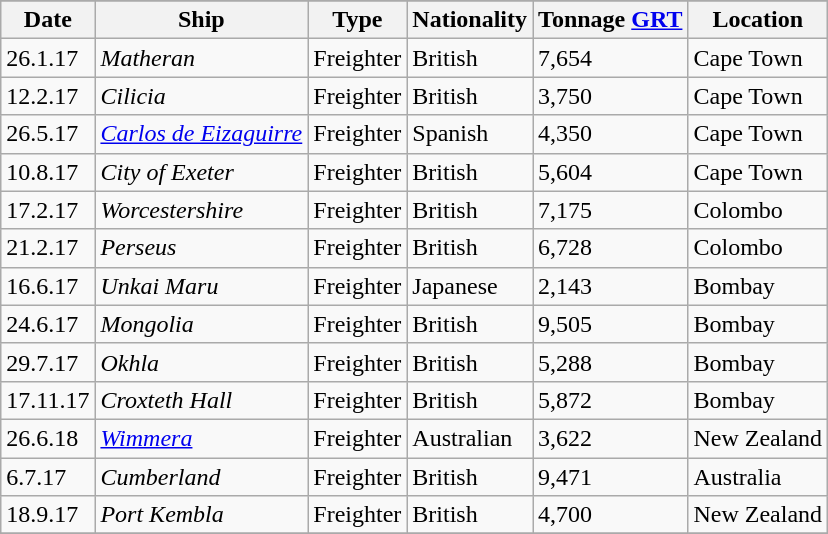<table class="wikitable">
<tr>
</tr>
<tr>
<th>Date</th>
<th>Ship</th>
<th>Type</th>
<th>Nationality</th>
<th>Tonnage <a href='#'>GRT</a></th>
<th>Location</th>
</tr>
<tr>
<td>26.1.17</td>
<td><em>Matheran</em></td>
<td>Freighter</td>
<td>British</td>
<td>7,654</td>
<td>Cape Town</td>
</tr>
<tr>
<td>12.2.17</td>
<td><em>Cilicia</em></td>
<td>Freighter</td>
<td>British</td>
<td>3,750</td>
<td>Cape Town</td>
</tr>
<tr>
<td>26.5.17</td>
<td><em><a href='#'>Carlos de Eizaguirre</a></em></td>
<td>Freighter</td>
<td>Spanish</td>
<td>4,350</td>
<td>Cape Town</td>
</tr>
<tr>
<td>10.8.17</td>
<td><em>City of Exeter</em></td>
<td>Freighter</td>
<td>British</td>
<td>5,604</td>
<td>Cape Town</td>
</tr>
<tr>
<td>17.2.17</td>
<td><em>Worcestershire</em></td>
<td>Freighter</td>
<td>British</td>
<td>7,175</td>
<td>Colombo</td>
</tr>
<tr>
<td>21.2.17</td>
<td><em>Perseus</em></td>
<td>Freighter</td>
<td>British</td>
<td>6,728</td>
<td>Colombo</td>
</tr>
<tr>
<td>16.6.17</td>
<td><em>Unkai Maru</em></td>
<td>Freighter</td>
<td>Japanese</td>
<td>2,143</td>
<td>Bombay</td>
</tr>
<tr>
<td>24.6.17</td>
<td><em>Mongolia</em></td>
<td>Freighter</td>
<td>British</td>
<td>9,505</td>
<td>Bombay</td>
</tr>
<tr>
<td>29.7.17</td>
<td><em>Okhla</em></td>
<td>Freighter</td>
<td>British</td>
<td>5,288</td>
<td>Bombay</td>
</tr>
<tr>
<td>17.11.17</td>
<td><em>Croxteth Hall</em></td>
<td>Freighter</td>
<td>British</td>
<td>5,872</td>
<td>Bombay</td>
</tr>
<tr>
<td>26.6.18</td>
<td><a href='#'><em>Wimmera</em></a></td>
<td>Freighter</td>
<td>Australian</td>
<td>3,622</td>
<td>New Zealand</td>
</tr>
<tr>
<td>6.7.17</td>
<td><em>Cumberland</em></td>
<td>Freighter</td>
<td>British</td>
<td>9,471</td>
<td>Australia</td>
</tr>
<tr>
<td>18.9.17</td>
<td><em>Port Kembla</em></td>
<td>Freighter</td>
<td>British</td>
<td>4,700</td>
<td>New Zealand</td>
</tr>
<tr>
</tr>
</table>
